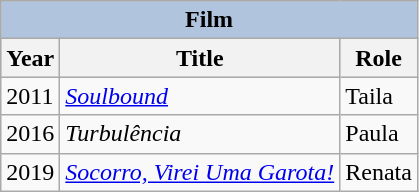<table class="wikitable">
<tr style="background:#ccc; text-align:center;">
<th colspan="4" style="background: LightSteelBlue;">Film</th>
</tr>
<tr style="background:#ccc; text-align:center;">
<th>Year</th>
<th>Title</th>
<th>Role</th>
</tr>
<tr>
<td>2011</td>
<td><em><a href='#'>Soulbound</a></em></td>
<td>Taila</td>
</tr>
<tr>
<td>2016</td>
<td><em>Turbulência</em></td>
<td>Paula</td>
</tr>
<tr>
<td>2019</td>
<td><em><a href='#'>Socorro, Virei Uma Garota!</a></em></td>
<td>Renata</td>
</tr>
</table>
